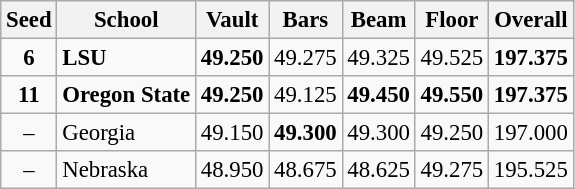<table class="wikitable" style="white-space:nowrap; font-size:95%; text-align:center">
<tr>
<th>Seed</th>
<th>School</th>
<th>Vault</th>
<th>Bars</th>
<th>Beam</th>
<th>Floor</th>
<th>Overall</th>
</tr>
<tr>
<td><strong>6</strong></td>
<td align=left><strong>LSU</strong></td>
<td><strong>49.250</strong></td>
<td>49.275</td>
<td>49.325</td>
<td>49.525</td>
<td><strong> 197.375 </strong></td>
</tr>
<tr>
<td><strong>11</strong></td>
<td align=left><strong>Oregon State</strong></td>
<td><strong>49.250</strong></td>
<td>49.125</td>
<td><strong>49.450</strong></td>
<td><strong>49.550</strong></td>
<td><strong> 197.375 </strong></td>
</tr>
<tr>
<td>–</td>
<td align=left>Georgia</td>
<td>49.150</td>
<td><strong>49.300</strong></td>
<td>49.300</td>
<td>49.250</td>
<td>197.000</td>
</tr>
<tr>
<td>–</td>
<td align=left>Nebraska</td>
<td>48.950</td>
<td>48.675</td>
<td>48.625</td>
<td>49.275</td>
<td>195.525</td>
</tr>
</table>
